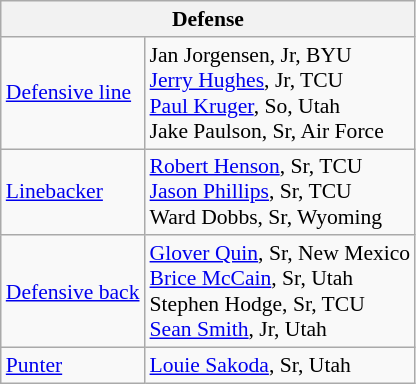<table class="wikitable" style="font-size: 90%;">
<tr>
<th colspan="2">Defense</th>
</tr>
<tr>
<td><a href='#'>Defensive line</a></td>
<td>Jan Jorgensen, Jr, BYU<br><a href='#'>Jerry Hughes</a>, Jr, TCU<br><a href='#'>Paul Kruger</a>, So, Utah<br>Jake Paulson, Sr, Air Force</td>
</tr>
<tr>
<td><a href='#'>Linebacker</a></td>
<td><a href='#'>Robert Henson</a>, Sr, TCU<br><a href='#'>Jason Phillips</a>, Sr, TCU<br>Ward Dobbs, Sr, Wyoming</td>
</tr>
<tr>
<td><a href='#'>Defensive back</a></td>
<td><a href='#'>Glover Quin</a>, Sr, New Mexico<br><a href='#'>Brice McCain</a>, Sr, Utah<br>Stephen Hodge, Sr, TCU<br><a href='#'>Sean Smith</a>, Jr, Utah</td>
</tr>
<tr>
<td><a href='#'>Punter</a></td>
<td><a href='#'>Louie Sakoda</a>, Sr, Utah</td>
</tr>
</table>
